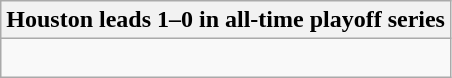<table class="wikitable collapsible collapsed">
<tr>
<th>Houston leads 1–0 in all-time playoff series</th>
</tr>
<tr>
<td><br></td>
</tr>
</table>
